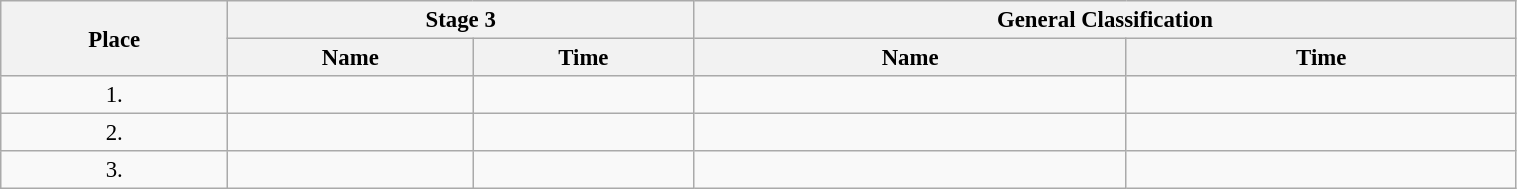<table class=wikitable style="font-size:95%" width="80%">
<tr>
<th rowspan="2">Place</th>
<th colspan="2">Stage 3</th>
<th colspan="2">General Classification</th>
</tr>
<tr>
<th>Name</th>
<th>Time</th>
<th>Name</th>
<th>Time</th>
</tr>
<tr>
<td align="center">1.</td>
<td></td>
<td></td>
<td></td>
<td></td>
</tr>
<tr>
<td align="center">2.</td>
<td></td>
<td></td>
<td></td>
<td></td>
</tr>
<tr>
<td align="center">3.</td>
<td></td>
<td></td>
<td></td>
<td></td>
</tr>
</table>
